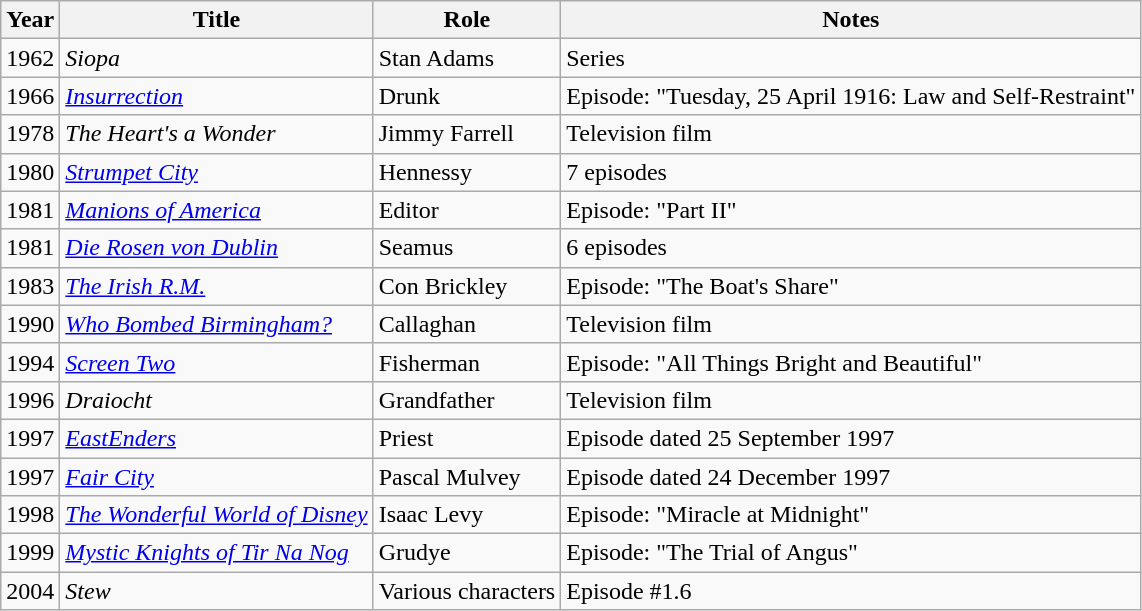<table class="wikitable sortable">
<tr>
<th>Year</th>
<th>Title</th>
<th>Role</th>
<th>Notes</th>
</tr>
<tr>
<td>1962</td>
<td><em>Siopa</em></td>
<td>Stan Adams</td>
<td>Series</td>
</tr>
<tr>
<td>1966</td>
<td><a href='#'><em>Insurrection</em></a></td>
<td>Drunk</td>
<td>Episode: "Tuesday, 25 April 1916: Law and Self-Restraint"</td>
</tr>
<tr>
<td>1978</td>
<td><em>The Heart's a Wonder</em></td>
<td>Jimmy Farrell</td>
<td>Television film</td>
</tr>
<tr>
<td>1980</td>
<td><a href='#'><em>Strumpet City</em></a></td>
<td>Hennessy</td>
<td>7 episodes</td>
</tr>
<tr>
<td>1981</td>
<td><em><a href='#'>Manions of America</a></em></td>
<td>Editor</td>
<td>Episode: "Part II"</td>
</tr>
<tr>
<td>1981</td>
<td><em><a href='#'>Die Rosen von Dublin</a></em></td>
<td>Seamus</td>
<td>6 episodes</td>
</tr>
<tr>
<td>1983</td>
<td><em><a href='#'>The Irish R.M.</a></em></td>
<td>Con Brickley</td>
<td>Episode: "The Boat's Share"</td>
</tr>
<tr>
<td>1990</td>
<td><em><a href='#'>Who Bombed Birmingham?</a></em></td>
<td>Callaghan</td>
<td>Television film</td>
</tr>
<tr>
<td>1994</td>
<td><em><a href='#'>Screen Two</a></em></td>
<td>Fisherman</td>
<td>Episode: "All Things Bright and Beautiful"</td>
</tr>
<tr>
<td>1996</td>
<td><em>Draiocht</em></td>
<td>Grandfather</td>
<td>Television film</td>
</tr>
<tr>
<td>1997</td>
<td><em><a href='#'>EastEnders</a></em></td>
<td>Priest</td>
<td>Episode dated 25 September 1997</td>
</tr>
<tr>
<td>1997</td>
<td><em><a href='#'>Fair City</a></em></td>
<td>Pascal Mulvey</td>
<td>Episode dated 24 December 1997</td>
</tr>
<tr>
<td>1998</td>
<td><em><a href='#'>The Wonderful World of Disney</a></em></td>
<td>Isaac Levy</td>
<td>Episode: "Miracle at Midnight"</td>
</tr>
<tr>
<td>1999</td>
<td><em><a href='#'>Mystic Knights of Tir Na Nog</a></em></td>
<td>Grudye</td>
<td>Episode: "The Trial of Angus"</td>
</tr>
<tr>
<td>2004</td>
<td><em>Stew</em></td>
<td>Various characters</td>
<td>Episode #1.6</td>
</tr>
</table>
